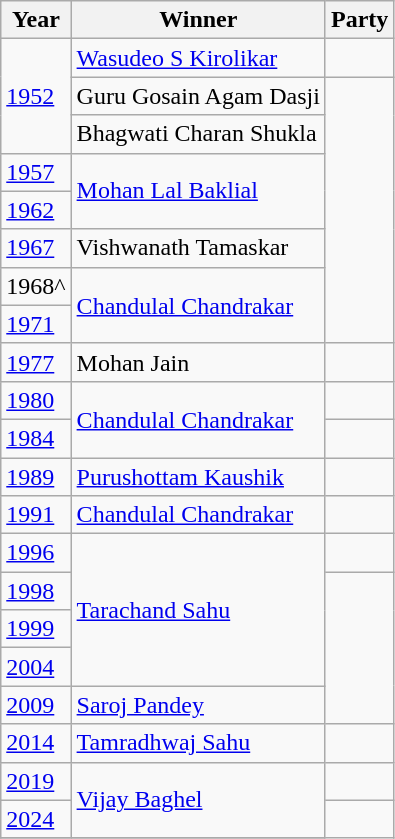<table class="wikitable">
<tr>
<th>Year</th>
<th>Winner</th>
<th colspan=2>Party</th>
</tr>
<tr>
<td rowspan="3"><a href='#'>1952</a></td>
<td><a href='#'>Wasudeo S Kirolikar</a></td>
<td></td>
</tr>
<tr>
<td>Guru Gosain Agam Dasji</td>
</tr>
<tr>
<td>Bhagwati Charan Shukla</td>
</tr>
<tr>
<td><a href='#'>1957</a></td>
<td rowspan="2"><a href='#'>Mohan Lal Baklial</a></td>
</tr>
<tr>
<td><a href='#'>1962</a></td>
</tr>
<tr>
<td><a href='#'>1967</a></td>
<td>Vishwanath Tamaskar</td>
</tr>
<tr>
<td>1968^</td>
<td rowspan="2"><a href='#'>Chandulal Chandrakar</a></td>
</tr>
<tr>
<td><a href='#'>1971</a></td>
</tr>
<tr>
<td><a href='#'>1977</a></td>
<td>Mohan Jain</td>
<td></td>
</tr>
<tr>
<td><a href='#'>1980</a></td>
<td rowspan="2"><a href='#'>Chandulal Chandrakar</a></td>
<td></td>
</tr>
<tr>
<td><a href='#'>1984</a></td>
</tr>
<tr>
<td><a href='#'>1989</a></td>
<td><a href='#'>Purushottam Kaushik</a></td>
<td></td>
</tr>
<tr>
<td><a href='#'>1991</a></td>
<td><a href='#'>Chandulal Chandrakar</a></td>
<td></td>
</tr>
<tr>
<td><a href='#'>1996</a></td>
<td rowspan="4"><a href='#'>Tarachand Sahu</a></td>
<td></td>
</tr>
<tr>
<td><a href='#'>1998</a></td>
</tr>
<tr>
<td><a href='#'>1999</a></td>
</tr>
<tr>
<td><a href='#'>2004</a></td>
</tr>
<tr>
<td><a href='#'>2009</a></td>
<td><a href='#'>Saroj Pandey</a></td>
</tr>
<tr>
<td><a href='#'>2014</a></td>
<td><a href='#'>Tamradhwaj Sahu</a></td>
<td></td>
</tr>
<tr>
<td><a href='#'>2019</a></td>
<td Rowspan=2><a href='#'>Vijay Baghel</a></td>
<td></td>
</tr>
<tr>
<td><a href='#'>2024</a></td>
</tr>
<tr>
</tr>
</table>
